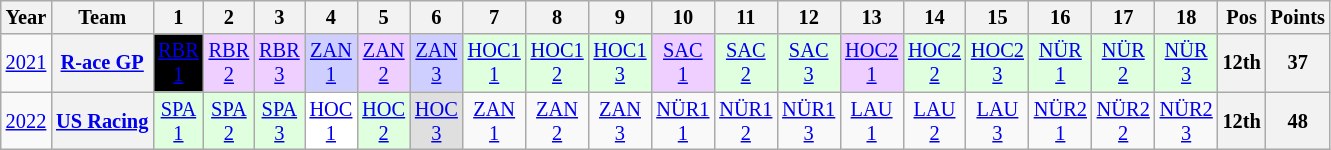<table class="wikitable" style="text-align:center; font-size:85%">
<tr>
<th>Year</th>
<th>Team</th>
<th>1</th>
<th>2</th>
<th>3</th>
<th>4</th>
<th>5</th>
<th>6</th>
<th>7</th>
<th>8</th>
<th>9</th>
<th>10</th>
<th>11</th>
<th>12</th>
<th>13</th>
<th>14</th>
<th>15</th>
<th>16</th>
<th>17</th>
<th>18</th>
<th>Pos</th>
<th>Points</th>
</tr>
<tr>
<td><a href='#'>2021</a></td>
<th nowrap><a href='#'>R-ace GP</a></th>
<td style="background:#000000;color:white"><a href='#'><span>RBR<br>1</span></a><br></td>
<td style="background:#EFCFFF;"><a href='#'>RBR<br>2</a><br></td>
<td style="background:#EFCFFF;"><a href='#'>RBR<br>3</a><br></td>
<td style="background:#CFCFFF;"><a href='#'>ZAN<br>1</a><br></td>
<td style="background:#EFCFFF;"><a href='#'>ZAN<br>2</a><br></td>
<td style="background:#CFCFFF;"><a href='#'>ZAN<br>3</a><br></td>
<td style="background:#DFFFDF;"><a href='#'>HOC1<br>1</a><br></td>
<td style="background:#DFFFDF;"><a href='#'>HOC1<br>2</a><br></td>
<td style="background:#DFFFDF;"><a href='#'>HOC1<br>3</a><br></td>
<td style="background:#EFCFFF;"><a href='#'>SAC<br>1</a><br></td>
<td style="background:#DFFFDF;"><a href='#'>SAC<br>2</a><br></td>
<td style="background:#DFFFDF;"><a href='#'>SAC<br>3</a><br></td>
<td style="background:#EFCFFF;"><a href='#'>HOC2<br>1</a><br></td>
<td style="background:#DFFFDF;"><a href='#'>HOC2<br>2</a><br></td>
<td style="background:#DFFFDF;"><a href='#'>HOC2<br>3</a><br></td>
<td style="background:#DFFFDF;"><a href='#'>NÜR<br>1</a><br></td>
<td style="background:#DFFFDF;"><a href='#'>NÜR<br>2</a><br></td>
<td style="background:#DFFFDF;"><a href='#'>NÜR<br>3</a><br></td>
<th>12th</th>
<th>37</th>
</tr>
<tr>
<td><a href='#'>2022</a></td>
<th nowrap><a href='#'>US Racing</a></th>
<td style="background:#DFFFDF;"><a href='#'>SPA<br>1</a><br></td>
<td style="background:#DFFFDF;"><a href='#'>SPA<br>2</a><br></td>
<td style="background:#DFFFDF;"><a href='#'>SPA<br>3</a><br></td>
<td style="background:#FFFFFF;"><a href='#'>HOC<br>1</a><br></td>
<td style="background:#DFFFDF;"><a href='#'>HOC<br>2</a><br></td>
<td style="background:#DFDFDF;"><a href='#'>HOC<br>3</a><br></td>
<td style="background:#;"><a href='#'>ZAN<br>1</a></td>
<td style="background:#;"><a href='#'>ZAN<br>2</a></td>
<td style="background:#;"><a href='#'>ZAN<br>3</a></td>
<td style="background:#;"><a href='#'>NÜR1<br>1</a></td>
<td style="background:#;"><a href='#'>NÜR1<br>2</a></td>
<td style="background:#;"><a href='#'>NÜR1<br>3</a></td>
<td style="background:#;"><a href='#'>LAU<br>1</a></td>
<td style="background:#;"><a href='#'>LAU<br>2</a></td>
<td style="background:#;"><a href='#'>LAU<br>3</a></td>
<td style="background:#;"><a href='#'>NÜR2<br>1</a></td>
<td style="background:#;"><a href='#'>NÜR2<br>2</a></td>
<td style="background:#;"><a href='#'>NÜR2<br>3</a></td>
<th>12th</th>
<th>48</th>
</tr>
</table>
